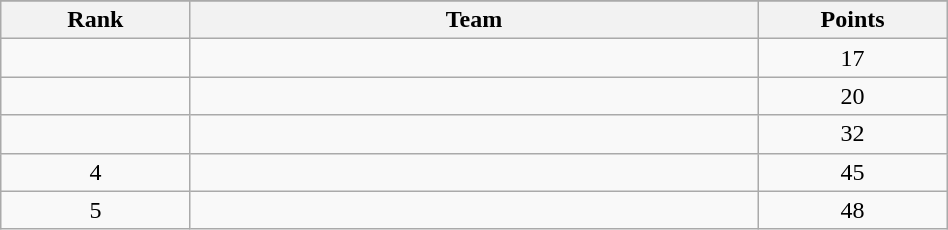<table class="wikitable" width=50%>
<tr>
</tr>
<tr>
<th width=10%>Rank</th>
<th width=30%>Team</th>
<th width=10%>Points</th>
</tr>
<tr align="center">
<td></td>
<td align="left"></td>
<td>17</td>
</tr>
<tr align="center">
<td></td>
<td align="left"></td>
<td>20</td>
</tr>
<tr align="center">
<td></td>
<td align="left"></td>
<td>32</td>
</tr>
<tr align="center">
<td>4</td>
<td align="left"></td>
<td>45</td>
</tr>
<tr align="center">
<td>5</td>
<td align="left"></td>
<td>48</td>
</tr>
</table>
